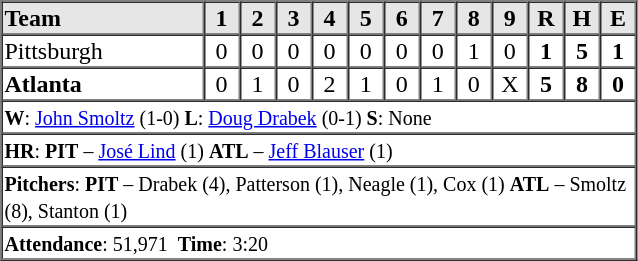<table border=1 cellspacing=0 width=425 style="margin-left:3em;">
<tr style="text-align:center; background-color:#e6e6e6;">
<th align=left width=28%>Team</th>
<th width=5%>1</th>
<th width=5%>2</th>
<th width=5%>3</th>
<th width=5%>4</th>
<th width=5%>5</th>
<th width=5%>6</th>
<th width=5%>7</th>
<th width=5%>8</th>
<th width=5%>9</th>
<th width=5%>R</th>
<th width=5%>H</th>
<th width=5%>E</th>
</tr>
<tr style="text-align:center;">
<td align=left>Pittsburgh</td>
<td>0</td>
<td>0</td>
<td>0</td>
<td>0</td>
<td>0</td>
<td>0</td>
<td>0</td>
<td>1</td>
<td>0</td>
<td><strong>1</strong></td>
<td><strong>5</strong></td>
<td><strong>1</strong></td>
</tr>
<tr style="text-align:center;">
<td align=left><strong>Atlanta</strong></td>
<td>0</td>
<td>1</td>
<td>0</td>
<td>2</td>
<td>1</td>
<td>0</td>
<td>1</td>
<td>0</td>
<td>X</td>
<td><strong>5</strong></td>
<td><strong>8</strong></td>
<td><strong>0</strong></td>
</tr>
<tr style="text-align:left;">
<td colspan=13><small><strong>W</strong>: <a href='#'>John Smoltz</a> (1-0)   <strong>L</strong>: <a href='#'>Doug Drabek</a> (0-1)   <strong>S</strong>: None</small></td>
</tr>
<tr style="text-align:left;">
<td colspan=13><small><strong>HR</strong>: <strong>PIT</strong> – <a href='#'>José Lind</a> (1)  <strong>ATL</strong> – <a href='#'>Jeff Blauser</a> (1)</small></td>
</tr>
<tr style="text-align:left;">
<td colspan=13><small><strong>Pitchers</strong>: <strong>PIT</strong> – Drabek (4), Patterson (1), Neagle (1), Cox (1)  <strong>ATL</strong> – Smoltz (8), Stanton (1)</small></td>
</tr>
<tr style="text-align:left;">
<td colspan=13><small><strong>Attendance</strong>: 51,971  <strong>Time</strong>: 3:20</small></td>
</tr>
</table>
